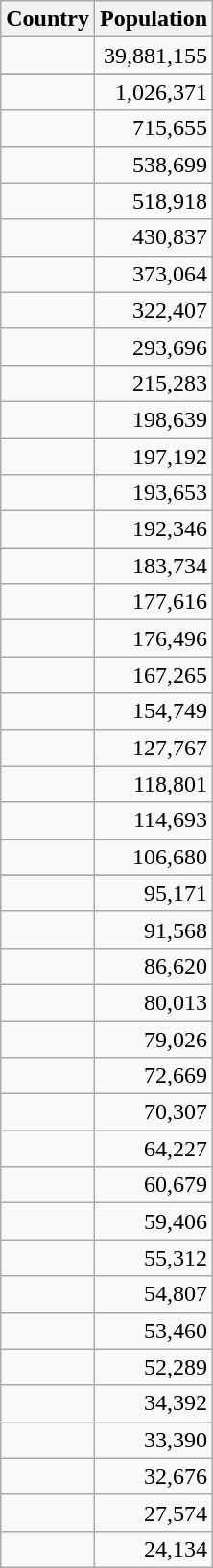<table class="wikitable sortable mw-collapsible mw-collapsed">
<tr>
<th>Country</th>
<th>Population</th>
</tr>
<tr>
<td></td>
<td align="right">39,881,155</td>
</tr>
<tr>
</tr>
<tr>
<td></td>
<td align="right">1,026,371</td>
</tr>
<tr>
<td></td>
<td align="right">715,655</td>
</tr>
<tr>
<td></td>
<td align="right">538,699</td>
</tr>
<tr>
<td></td>
<td align="right">518,918</td>
</tr>
<tr>
<td></td>
<td align="right">430,837</td>
</tr>
<tr>
<td></td>
<td align="right">373,064</td>
</tr>
<tr>
<td></td>
<td align="right">322,407</td>
</tr>
<tr>
<td></td>
<td align="right">293,696</td>
</tr>
<tr>
<td></td>
<td align="right">215,283</td>
</tr>
<tr>
<td></td>
<td align="right">198,639</td>
</tr>
<tr>
<td></td>
<td align="right">197,192</td>
</tr>
<tr>
<td></td>
<td align="right">193,653</td>
</tr>
<tr>
<td></td>
<td align="right">192,346</td>
</tr>
<tr>
<td></td>
<td align="right">183,734</td>
</tr>
<tr>
<td></td>
<td align="right">177,616</td>
</tr>
<tr>
<td></td>
<td align="right">176,496</td>
</tr>
<tr>
<td></td>
<td align="right">167,265</td>
</tr>
<tr>
<td></td>
<td align="right">154,749</td>
</tr>
<tr>
<td></td>
<td align="right">127,767</td>
</tr>
<tr>
<td></td>
<td align="right">118,801</td>
</tr>
<tr>
<td></td>
<td align="right">114,693</td>
</tr>
<tr>
<td></td>
<td align="right">106,680</td>
</tr>
<tr>
</tr>
<tr>
<td></td>
<td align="right">95,171</td>
</tr>
<tr>
<td></td>
<td align="right">91,568</td>
</tr>
<tr>
<td></td>
<td align="right">86,620</td>
</tr>
<tr>
<td></td>
<td align="right">80,013</td>
</tr>
<tr>
<td></td>
<td align="right">79,026</td>
</tr>
<tr>
<td></td>
<td align="right">72,669</td>
</tr>
<tr>
<td></td>
<td align="right">70,307</td>
</tr>
<tr>
<td></td>
<td align="right">64,227</td>
</tr>
<tr>
<td></td>
<td align="right">60,679</td>
</tr>
<tr>
<td></td>
<td align="right">59,406</td>
</tr>
<tr>
<td></td>
<td align="right">55,312</td>
</tr>
<tr>
<td></td>
<td align="right">54,807</td>
</tr>
<tr>
<td></td>
<td align="right">53,460</td>
</tr>
<tr>
<td></td>
<td align="right">52,289</td>
</tr>
<tr>
<td></td>
<td align="right">34,392</td>
</tr>
<tr>
<td></td>
<td align="right">33,390</td>
</tr>
<tr>
<td></td>
<td align="right">32,676</td>
</tr>
<tr>
<td></td>
<td align="right">27,574</td>
</tr>
<tr>
<td></td>
<td align="right">24,134</td>
</tr>
</table>
